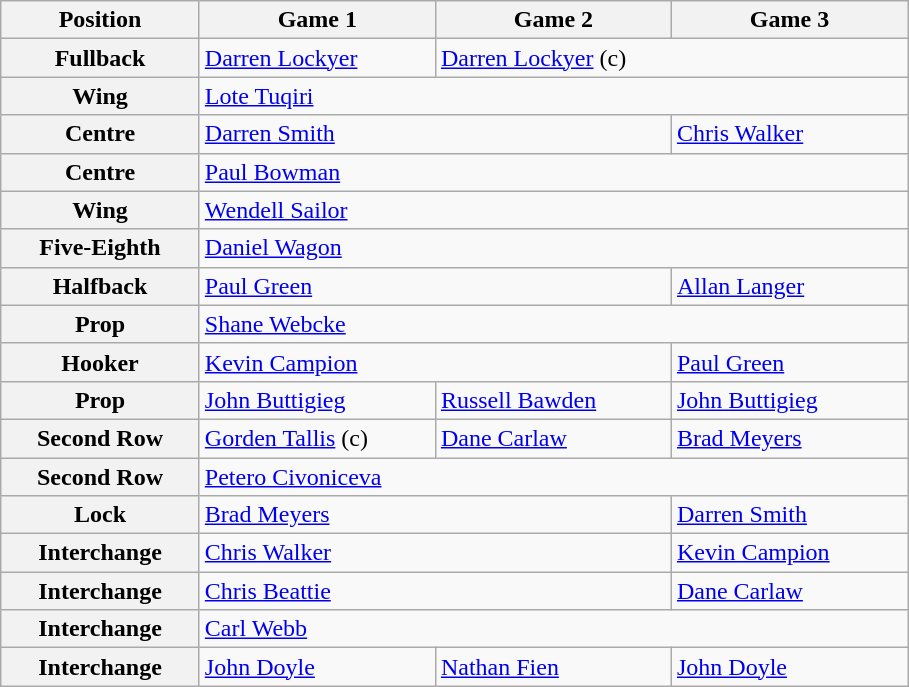<table class="wikitable">
<tr>
<th style="width:125px;">Position</th>
<th style="width:150px;">Game 1</th>
<th style="width:150px;">Game 2</th>
<th style="width:150px;">Game 3</th>
</tr>
<tr>
<th>Fullback</th>
<td> <a href='#'>Darren Lockyer</a></td>
<td colspan="2"> <a href='#'>Darren Lockyer</a> (c)</td>
</tr>
<tr>
<th>Wing</th>
<td colspan="3"> <a href='#'>Lote Tuqiri</a></td>
</tr>
<tr>
<th>Centre</th>
<td colspan="2"> <a href='#'>Darren Smith</a></td>
<td> <a href='#'>Chris Walker</a></td>
</tr>
<tr>
<th>Centre</th>
<td colspan="3"> <a href='#'>Paul Bowman</a></td>
</tr>
<tr>
<th>Wing</th>
<td colspan="3"> <a href='#'>Wendell Sailor</a></td>
</tr>
<tr>
<th>Five-Eighth</th>
<td colspan="3"> <a href='#'>Daniel Wagon</a></td>
</tr>
<tr>
<th>Halfback</th>
<td colspan="2"> <a href='#'>Paul Green</a></td>
<td> <a href='#'>Allan Langer</a></td>
</tr>
<tr>
<th>Prop</th>
<td colspan="3"> <a href='#'>Shane Webcke</a></td>
</tr>
<tr>
<th>Hooker</th>
<td colspan="2"> <a href='#'>Kevin Campion</a></td>
<td> <a href='#'>Paul Green</a></td>
</tr>
<tr>
<th>Prop</th>
<td> <a href='#'>John Buttigieg</a></td>
<td> <a href='#'>Russell Bawden</a></td>
<td> <a href='#'>John Buttigieg</a></td>
</tr>
<tr>
<th>Second Row</th>
<td> <a href='#'>Gorden Tallis</a> (c)</td>
<td> <a href='#'>Dane Carlaw</a></td>
<td> <a href='#'>Brad Meyers</a></td>
</tr>
<tr>
<th>Second Row</th>
<td colspan="3"> <a href='#'>Petero Civoniceva</a></td>
</tr>
<tr>
<th>Lock</th>
<td colspan="2"> <a href='#'>Brad Meyers</a></td>
<td> <a href='#'>Darren Smith</a></td>
</tr>
<tr>
<th>Interchange</th>
<td colspan="2"> <a href='#'>Chris Walker</a></td>
<td> <a href='#'>Kevin Campion</a></td>
</tr>
<tr>
<th>Interchange</th>
<td colspan="2"> <a href='#'>Chris Beattie</a></td>
<td> <a href='#'>Dane Carlaw</a></td>
</tr>
<tr>
<th>Interchange</th>
<td colspan="3"> <a href='#'>Carl Webb</a></td>
</tr>
<tr>
<th>Interchange</th>
<td> <a href='#'>John Doyle</a></td>
<td> <a href='#'>Nathan Fien</a></td>
<td> <a href='#'>John Doyle</a></td>
</tr>
</table>
